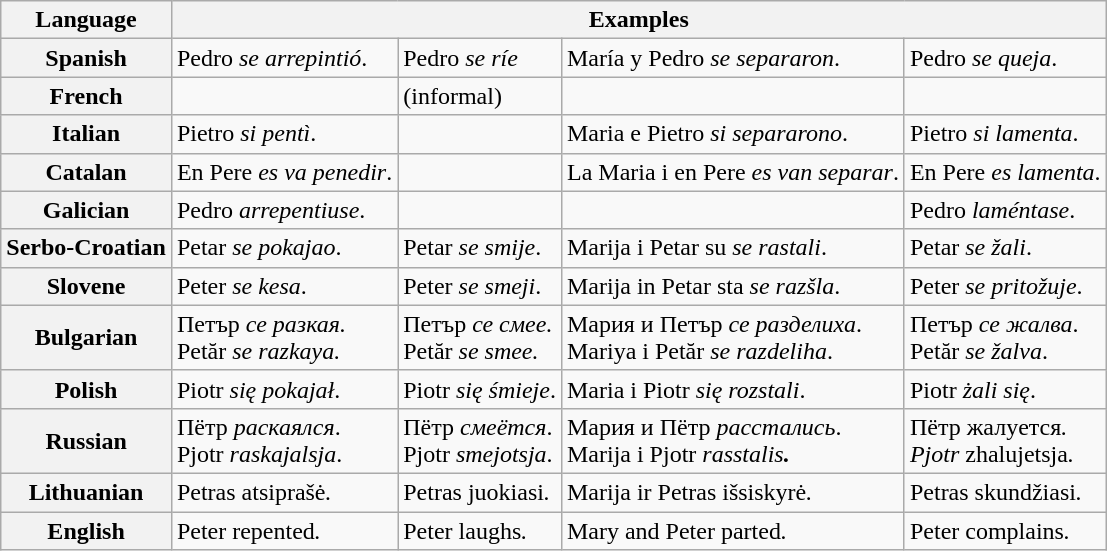<table class="wikitable">
<tr>
<th>Language</th>
<th colspan=4>Examples</th>
</tr>
<tr>
<th>Spanish</th>
<td>Pedro <em>se arrepintió</em>.</td>
<td>Pedro <em>se ríe</em></td>
<td>María y Pedro <em>se separaron</em>.</td>
<td>Pedro <em>se queja</em>.</td>
</tr>
<tr>
<th>French</th>
<td></td>
<td> (informal)</td>
<td></td>
<td></td>
</tr>
<tr>
<th>Italian</th>
<td>Pietro <em>si pentì</em>.</td>
<td></td>
<td>Maria e Pietro <em>si separarono</em>.</td>
<td>Pietro <em>si lamenta</em>.</td>
</tr>
<tr>
<th>Catalan</th>
<td>En Pere <em>es va penedir</em>.</td>
<td></td>
<td>La Maria i en Pere <em>es van separar</em>.</td>
<td>En Pere <em>es lamenta</em>.</td>
</tr>
<tr>
<th>Galician</th>
<td>Pedro <em>arrepentiuse</em>.</td>
<td></td>
<td></td>
<td>Pedro <em>laméntase</em>.</td>
</tr>
<tr>
<th>Serbo-Croatian</th>
<td>Petar <em>se pokajao</em>.</td>
<td>Petar <em>se smije</em>.</td>
<td>Marija i Petar su <em>se rastali</em>.</td>
<td>Petar <em>se žali</em>.</td>
</tr>
<tr>
<th>Slovene</th>
<td>Peter <em>se kesa</em>.</td>
<td>Peter <em>se smeji</em>.</td>
<td>Marija in Petar sta <em>se razšla</em>.</td>
<td>Peter <em>se pritožuje</em>.</td>
</tr>
<tr>
<th>Bulgarian</th>
<td>Петър <em>се разкая.</em><br>Petăr <em>se razkaya.</em></td>
<td>Петър <em>се смее.</em><br>Petăr <em>se smee.</em></td>
<td>Мария и Петър <em>се разделиха</em>.<br>Mariya i Petăr <em>se razdeliha</em>.</td>
<td>Петър <em>се жалва</em>.<br>Petăr <em>se žalva</em>.</td>
</tr>
<tr>
<th>Polish</th>
<td>Piotr <em>się pokajał</em>.</td>
<td>Piotr <em>się śmieje</em>.</td>
<td>Maria i Piotr <em>się rozstali</em>.</td>
<td>Piotr <em>żali się</em>.</td>
</tr>
<tr>
<th>Russian</th>
<td>Пётр <em>раскаялся</em>.<br>Pjotr <em>raskajalsja</em>.</td>
<td>Пётр <em>cмеётся</em>.<br>Pjotr <em>smejotsja</em>.</td>
<td>Мария и Пётр <em>расстались</em>.<br>Marija i Pjotr <em>rasstalis<strong>.</td>
<td>Пётр </em>жалуeтся<em>.<br>Pjotr </em>zhalujetsja<em>.</td>
</tr>
<tr>
<th>Lithuanian</th>
<td>Petras </em>atsiprašė<em>.</td>
<td>Petras </em>juokiasi<em>.</td>
<td>Marija ir Petras </em>išsiskyrė<em>.</td>
<td>Petras </em>skundžiasi<em>.</td>
</tr>
<tr>
<th>English</th>
<td>Peter </em>repented<em>.</td>
<td>Peter </em>laughs<em>.</td>
<td>Mary and Peter </em>parted<em>.</td>
<td>Peter </em>complains<em>.</td>
</tr>
</table>
